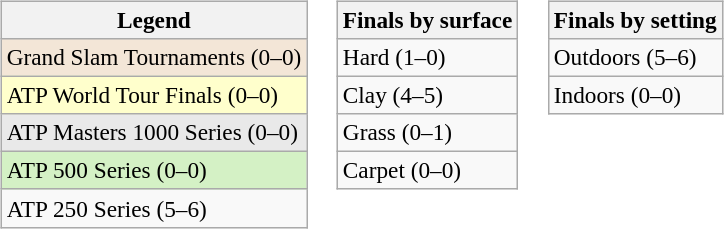<table>
<tr valign=top>
<td><br><table class=wikitable style=font-size:97%>
<tr>
<th>Legend</th>
</tr>
<tr style="background:#f3e6d7;">
<td>Grand Slam Tournaments (0–0)</td>
</tr>
<tr style="background:#ffc;">
<td>ATP World Tour Finals (0–0)</td>
</tr>
<tr style="background:#e9e9e9;">
<td>ATP Masters 1000 Series (0–0)</td>
</tr>
<tr style="background:#d4f1c5;">
<td>ATP 500 Series (0–0)</td>
</tr>
<tr>
<td>ATP 250 Series (5–6)</td>
</tr>
</table>
</td>
<td><br><table class=wikitable style=font-size:97%>
<tr>
<th>Finals by surface</th>
</tr>
<tr>
<td>Hard (1–0)</td>
</tr>
<tr>
<td>Clay (4–5)</td>
</tr>
<tr>
<td>Grass (0–1)</td>
</tr>
<tr>
<td>Carpet (0–0)</td>
</tr>
</table>
</td>
<td><br><table class=wikitable style=font-size:97%>
<tr>
<th>Finals by setting</th>
</tr>
<tr>
<td>Outdoors (5–6)</td>
</tr>
<tr>
<td>Indoors (0–0)</td>
</tr>
</table>
</td>
</tr>
</table>
